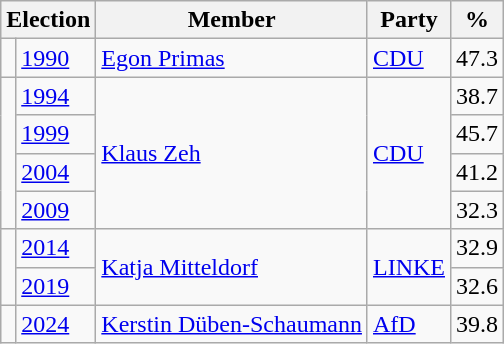<table class=wikitable>
<tr>
<th colspan=2>Election</th>
<th>Member</th>
<th>Party</th>
<th>%</th>
</tr>
<tr>
<td bgcolor=></td>
<td><a href='#'>1990</a></td>
<td><a href='#'>Egon Primas</a></td>
<td><a href='#'>CDU</a></td>
<td align=right>47.3</td>
</tr>
<tr>
<td rowspan=4 bgcolor=></td>
<td><a href='#'>1994</a></td>
<td rowspan=4><a href='#'>Klaus Zeh</a></td>
<td rowspan=4><a href='#'>CDU</a></td>
<td align=right>38.7</td>
</tr>
<tr>
<td><a href='#'>1999</a></td>
<td align=right>45.7</td>
</tr>
<tr>
<td><a href='#'>2004</a></td>
<td align=right>41.2</td>
</tr>
<tr>
<td><a href='#'>2009</a></td>
<td align=right>32.3</td>
</tr>
<tr>
<td rowspan=2 bgcolor=></td>
<td><a href='#'>2014</a></td>
<td rowspan=2><a href='#'>Katja Mitteldorf</a></td>
<td rowspan=2><a href='#'>LINKE</a></td>
<td align=right>32.9</td>
</tr>
<tr>
<td><a href='#'>2019</a></td>
<td align=right>32.6</td>
</tr>
<tr>
<td bgcolor=></td>
<td><a href='#'>2024</a></td>
<td><a href='#'>Kerstin Düben-Schaumann</a></td>
<td><a href='#'>AfD</a></td>
<td align=right>39.8</td>
</tr>
</table>
